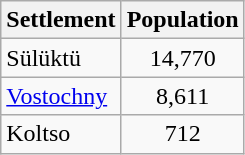<table class="wikitable sortable">
<tr>
<th width="35" rowspan="1">Settlement</th>
<th width="55" rowspan="1">Population</th>
</tr>
<tr>
<td>Sülüktü</td>
<td align="center">14,770</td>
</tr>
<tr>
<td><a href='#'>Vostochny</a></td>
<td align="center">8,611</td>
</tr>
<tr>
<td>Koltso</td>
<td align="center">712</td>
</tr>
</table>
